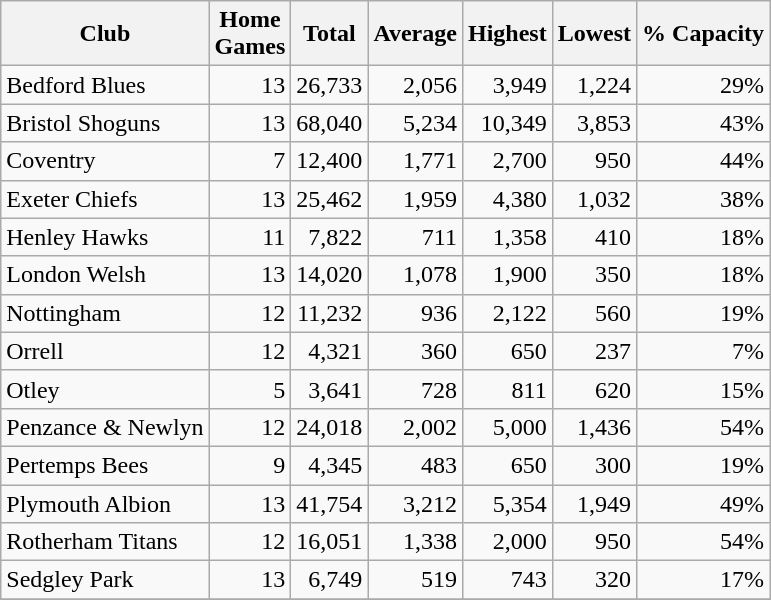<table class="wikitable sortable" style="text-align:right">
<tr>
<th>Club</th>
<th>Home<br>Games</th>
<th>Total</th>
<th>Average</th>
<th>Highest</th>
<th>Lowest</th>
<th>% Capacity</th>
</tr>
<tr>
<td style="text-align:left">Bedford Blues</td>
<td>13</td>
<td>26,733</td>
<td>2,056</td>
<td>3,949</td>
<td>1,224</td>
<td>29%</td>
</tr>
<tr>
<td style="text-align:left">Bristol Shoguns</td>
<td>13</td>
<td>68,040</td>
<td>5,234</td>
<td>10,349</td>
<td>3,853</td>
<td>43%</td>
</tr>
<tr>
<td style="text-align:left">Coventry</td>
<td>7</td>
<td>12,400</td>
<td>1,771</td>
<td>2,700</td>
<td>950</td>
<td>44%</td>
</tr>
<tr>
<td style="text-align:left">Exeter Chiefs</td>
<td>13</td>
<td>25,462</td>
<td>1,959</td>
<td>4,380</td>
<td>1,032</td>
<td>38%</td>
</tr>
<tr>
<td style="text-align:left">Henley Hawks</td>
<td>11</td>
<td>7,822</td>
<td>711</td>
<td>1,358</td>
<td>410</td>
<td>18%</td>
</tr>
<tr>
<td style="text-align:left">London Welsh</td>
<td>13</td>
<td>14,020</td>
<td>1,078</td>
<td>1,900</td>
<td>350</td>
<td>18%</td>
</tr>
<tr>
<td style="text-align:left">Nottingham</td>
<td>12</td>
<td>11,232</td>
<td>936</td>
<td>2,122</td>
<td>560</td>
<td>19%</td>
</tr>
<tr>
<td style="text-align:left">Orrell</td>
<td>12</td>
<td>4,321</td>
<td>360</td>
<td>650</td>
<td>237</td>
<td>7%</td>
</tr>
<tr>
<td style="text-align:left">Otley</td>
<td>5</td>
<td>3,641</td>
<td>728</td>
<td>811</td>
<td>620</td>
<td>15%</td>
</tr>
<tr>
<td style="text-align:left">Penzance & Newlyn</td>
<td>12</td>
<td>24,018</td>
<td>2,002</td>
<td>5,000</td>
<td>1,436</td>
<td>54%</td>
</tr>
<tr>
<td style="text-align:left">Pertemps Bees</td>
<td>9</td>
<td>4,345</td>
<td>483</td>
<td>650</td>
<td>300</td>
<td>19%</td>
</tr>
<tr>
<td style="text-align:left">Plymouth Albion</td>
<td>13</td>
<td>41,754</td>
<td>3,212</td>
<td>5,354</td>
<td>1,949</td>
<td>49%</td>
</tr>
<tr>
<td style="text-align:left">Rotherham Titans</td>
<td>12</td>
<td>16,051</td>
<td>1,338</td>
<td>2,000</td>
<td>950</td>
<td>54%</td>
</tr>
<tr>
<td style="text-align:left">Sedgley Park</td>
<td>13</td>
<td>6,749</td>
<td>519</td>
<td>743</td>
<td>320</td>
<td>17%</td>
</tr>
<tr>
</tr>
</table>
